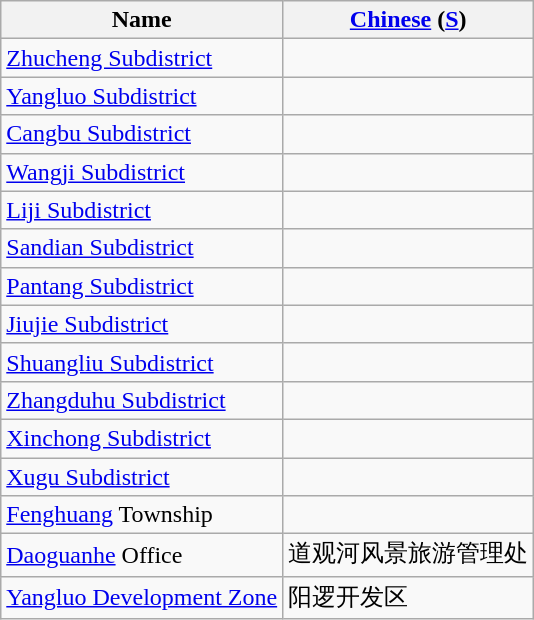<table class="wikitable">
<tr>
<th>Name</th>
<th><a href='#'>Chinese</a> (<a href='#'>S</a>)</th>
</tr>
<tr>
<td><a href='#'>Zhucheng Subdistrict</a></td>
<td></td>
</tr>
<tr>
<td><a href='#'>Yangluo Subdistrict</a></td>
<td></td>
</tr>
<tr>
<td><a href='#'>Cangbu Subdistrict</a></td>
<td></td>
</tr>
<tr>
<td><a href='#'>Wangji Subdistrict</a></td>
<td></td>
</tr>
<tr>
<td><a href='#'>Liji Subdistrict</a></td>
<td></td>
</tr>
<tr>
<td><a href='#'>Sandian Subdistrict</a></td>
<td></td>
</tr>
<tr>
<td><a href='#'>Pantang Subdistrict</a></td>
<td></td>
</tr>
<tr>
<td><a href='#'>Jiujie Subdistrict</a></td>
<td></td>
</tr>
<tr>
<td><a href='#'>Shuangliu Subdistrict</a></td>
<td></td>
</tr>
<tr>
<td><a href='#'>Zhangduhu Subdistrict</a></td>
<td></td>
</tr>
<tr>
<td><a href='#'>Xinchong Subdistrict</a></td>
<td></td>
</tr>
<tr>
<td><a href='#'>Xugu Subdistrict</a></td>
<td></td>
</tr>
<tr>
<td><a href='#'>Fenghuang</a> Township</td>
<td></td>
</tr>
<tr>
<td><a href='#'>Daoguanhe</a> Office</td>
<td>道观河风景旅游管理处</td>
</tr>
<tr>
<td><a href='#'>Yangluo Development Zone</a></td>
<td>阳逻开发区</td>
</tr>
</table>
